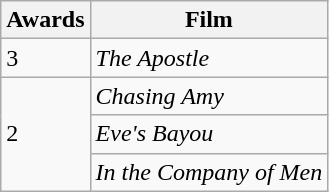<table class="wikitable">
<tr>
<th>Awards</th>
<th>Film</th>
</tr>
<tr>
<td>3</td>
<td><em>The Apostle</em></td>
</tr>
<tr>
<td rowspan="3">2</td>
<td><em>Chasing Amy</em></td>
</tr>
<tr>
<td><em>Eve's Bayou</em></td>
</tr>
<tr>
<td><em>In the Company of Men</em></td>
</tr>
</table>
